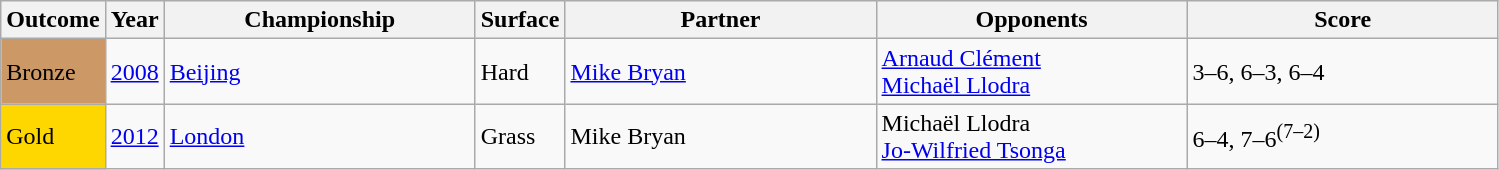<table class="sortable wikitable">
<tr>
<th>Outcome</th>
<th>Year</th>
<th width=200>Championship</th>
<th>Surface</th>
<th width=200>Partner</th>
<th width=200>Opponents</th>
<th width=200>Score</th>
</tr>
<tr>
<td bgcolor=cc9966>Bronze</td>
<td><a href='#'>2008</a></td>
<td><a href='#'>Beijing</a></td>
<td>Hard</td>
<td> <a href='#'>Mike Bryan</a></td>
<td> <a href='#'>Arnaud Clément</a><br> <a href='#'>Michaël Llodra</a></td>
<td>3–6, 6–3, 6–4</td>
</tr>
<tr>
<td bgcolor=gold>Gold</td>
<td><a href='#'>2012</a></td>
<td><a href='#'>London</a></td>
<td>Grass</td>
<td> Mike Bryan</td>
<td> Michaël Llodra<br> <a href='#'>Jo-Wilfried Tsonga</a></td>
<td>6–4, 7–6<sup>(7–2)</sup></td>
</tr>
</table>
